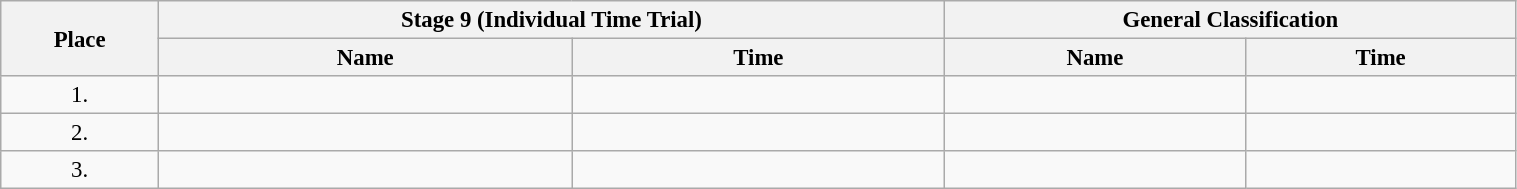<table class=wikitable style="font-size:95%" width="80%">
<tr>
<th rowspan="2">Place</th>
<th colspan="2">Stage 9 (Individual Time Trial)</th>
<th colspan="2">General Classification</th>
</tr>
<tr>
<th>Name</th>
<th>Time</th>
<th>Name</th>
<th>Time</th>
</tr>
<tr>
<td align="center">1.</td>
<td></td>
<td></td>
<td></td>
<td></td>
</tr>
<tr>
<td align="center">2.</td>
<td></td>
<td></td>
<td></td>
<td></td>
</tr>
<tr>
<td align="center">3.</td>
<td></td>
<td></td>
<td></td>
<td></td>
</tr>
</table>
